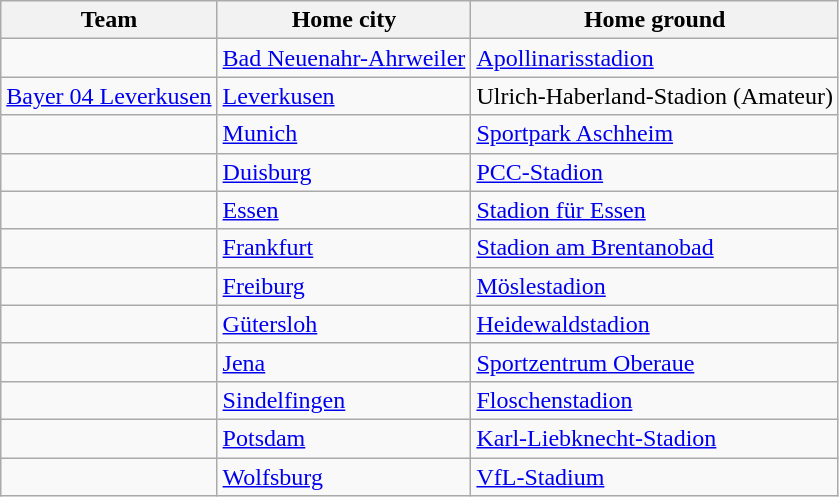<table class="wikitable sortable">
<tr>
<th>Team</th>
<th>Home city</th>
<th>Home ground</th>
</tr>
<tr>
<td></td>
<td><a href='#'>Bad Neuenahr-Ahrweiler</a></td>
<td><a href='#'>Apollinarisstadion</a></td>
</tr>
<tr>
<td><a href='#'>Bayer 04 Leverkusen</a></td>
<td><a href='#'>Leverkusen</a></td>
<td>Ulrich-Haberland-Stadion (Amateur)</td>
</tr>
<tr>
<td></td>
<td><a href='#'>Munich</a></td>
<td><a href='#'>Sportpark Aschheim</a></td>
</tr>
<tr>
<td></td>
<td><a href='#'>Duisburg</a></td>
<td><a href='#'>PCC-Stadion</a></td>
</tr>
<tr>
<td></td>
<td><a href='#'>Essen</a></td>
<td><a href='#'>Stadion für Essen</a></td>
</tr>
<tr>
<td></td>
<td><a href='#'>Frankfurt</a></td>
<td><a href='#'>Stadion am Brentanobad</a></td>
</tr>
<tr>
<td></td>
<td><a href='#'>Freiburg</a></td>
<td><a href='#'>Möslestadion</a></td>
</tr>
<tr>
<td></td>
<td><a href='#'>Gütersloh</a></td>
<td><a href='#'>Heidewaldstadion</a></td>
</tr>
<tr>
<td></td>
<td><a href='#'>Jena</a></td>
<td><a href='#'>Sportzentrum Oberaue</a></td>
</tr>
<tr>
<td></td>
<td><a href='#'>Sindelfingen</a></td>
<td><a href='#'>Floschenstadion</a></td>
</tr>
<tr>
<td></td>
<td><a href='#'>Potsdam</a></td>
<td><a href='#'>Karl-Liebknecht-Stadion</a></td>
</tr>
<tr>
<td></td>
<td><a href='#'>Wolfsburg</a></td>
<td><a href='#'>VfL-Stadium</a></td>
</tr>
</table>
